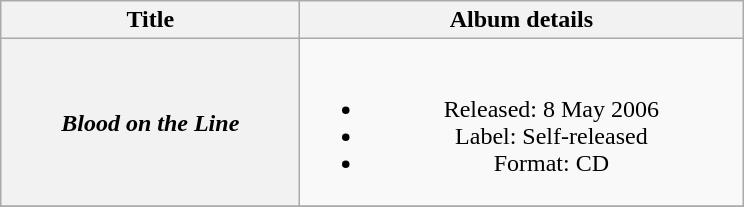<table class="wikitable plainrowheaders" style="text-align:center">
<tr>
<th scope="col" style="width:12em;">Title</th>
<th scope="col" style="width:18em;">Album details</th>
</tr>
<tr>
<th scope="row"><em>Blood on the Line</em></th>
<td><br><ul><li>Released: 8 May 2006</li><li>Label: Self-released</li><li>Format: CD</li></ul></td>
</tr>
<tr>
</tr>
</table>
